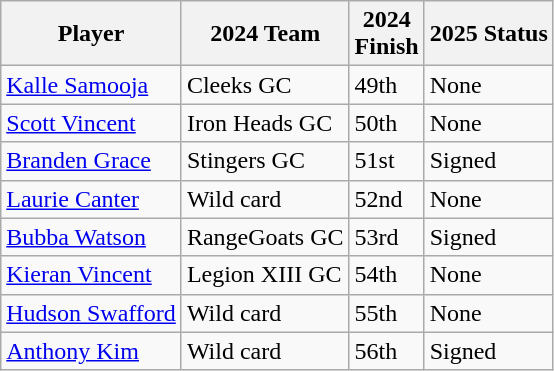<table class="wikitable">
<tr>
<th>Player</th>
<th>2024 Team</th>
<th>2024<br>Finish</th>
<th>2025 Status</th>
</tr>
<tr>
<td> <a href='#'>Kalle Samooja</a></td>
<td>Cleeks GC</td>
<td>49th</td>
<td>None</td>
</tr>
<tr>
<td> <a href='#'>Scott Vincent</a></td>
<td>Iron Heads GC</td>
<td>50th</td>
<td>None</td>
</tr>
<tr>
<td> <a href='#'>Branden Grace</a></td>
<td>Stingers GC</td>
<td>51st</td>
<td>Signed</td>
</tr>
<tr>
<td> <a href='#'>Laurie Canter</a></td>
<td>Wild card</td>
<td>52nd</td>
<td>None</td>
</tr>
<tr>
<td> <a href='#'>Bubba Watson</a></td>
<td>RangeGoats GC</td>
<td>53rd</td>
<td>Signed</td>
</tr>
<tr>
<td> <a href='#'>Kieran Vincent</a></td>
<td>Legion XIII GC</td>
<td>54th</td>
<td>None</td>
</tr>
<tr>
<td> <a href='#'>Hudson Swafford</a></td>
<td>Wild card</td>
<td>55th</td>
<td>None</td>
</tr>
<tr>
<td> <a href='#'>Anthony Kim</a></td>
<td>Wild card</td>
<td>56th</td>
<td>Signed</td>
</tr>
</table>
